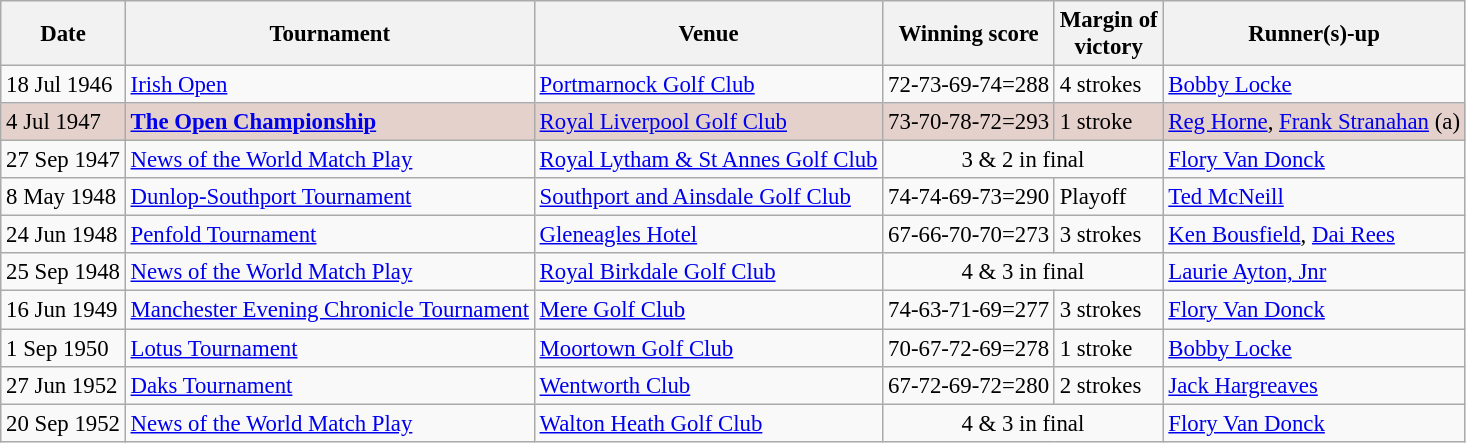<table class="wikitable" style="font-size:95%;">
<tr>
<th>Date</th>
<th>Tournament</th>
<th>Venue</th>
<th>Winning score</th>
<th>Margin of<br>victory</th>
<th>Runner(s)-up</th>
</tr>
<tr>
<td>18 Jul 1946</td>
<td><a href='#'>Irish Open</a></td>
<td><a href='#'>Portmarnock Golf Club</a></td>
<td>72-73-69-74=288</td>
<td>4 strokes</td>
<td> <a href='#'>Bobby Locke</a></td>
</tr>
<tr style="background:#e5d1cb;">
<td>4 Jul 1947</td>
<td><strong><a href='#'>The Open Championship</a></strong></td>
<td><a href='#'>Royal Liverpool Golf Club</a></td>
<td>73-70-78-72=293</td>
<td>1 stroke</td>
<td> <a href='#'>Reg Horne</a>,  <a href='#'>Frank Stranahan</a> (a)</td>
</tr>
<tr>
<td>27 Sep 1947</td>
<td><a href='#'>News of the World Match Play</a></td>
<td><a href='#'>Royal Lytham & St Annes Golf Club</a></td>
<td colspan=2 align=center>3 & 2 in final</td>
<td> <a href='#'>Flory Van Donck</a></td>
</tr>
<tr>
<td>8 May 1948</td>
<td><a href='#'>Dunlop-Southport Tournament</a></td>
<td><a href='#'>Southport and Ainsdale Golf Club</a></td>
<td>74-74-69-73=290</td>
<td>Playoff</td>
<td> <a href='#'>Ted McNeill</a></td>
</tr>
<tr>
<td>24 Jun 1948</td>
<td><a href='#'>Penfold Tournament</a></td>
<td><a href='#'>Gleneagles Hotel</a></td>
<td>67-66-70-70=273</td>
<td>3 strokes</td>
<td> <a href='#'>Ken Bousfield</a>,  <a href='#'>Dai Rees</a></td>
</tr>
<tr>
<td>25 Sep 1948</td>
<td><a href='#'>News of the World Match Play</a></td>
<td><a href='#'>Royal Birkdale Golf Club</a></td>
<td colspan=2 align=center>4 & 3 in final</td>
<td> <a href='#'>Laurie Ayton, Jnr</a></td>
</tr>
<tr>
<td>16 Jun 1949</td>
<td><a href='#'>Manchester Evening Chronicle Tournament</a></td>
<td><a href='#'>Mere Golf Club</a></td>
<td>74-63-71-69=277</td>
<td>3 strokes</td>
<td> <a href='#'>Flory Van Donck</a></td>
</tr>
<tr>
<td>1 Sep 1950</td>
<td><a href='#'>Lotus Tournament</a></td>
<td><a href='#'>Moortown Golf Club</a></td>
<td>70-67-72-69=278</td>
<td>1 stroke</td>
<td> <a href='#'>Bobby Locke</a></td>
</tr>
<tr>
<td>27 Jun 1952</td>
<td><a href='#'>Daks Tournament</a></td>
<td><a href='#'>Wentworth Club</a></td>
<td>67-72-69-72=280</td>
<td>2 strokes</td>
<td> <a href='#'>Jack Hargreaves</a></td>
</tr>
<tr>
<td>20 Sep 1952</td>
<td><a href='#'>News of the World Match Play</a></td>
<td><a href='#'>Walton Heath Golf Club</a></td>
<td colspan=2 align=center>4 & 3 in final</td>
<td> <a href='#'>Flory Van Donck</a></td>
</tr>
</table>
